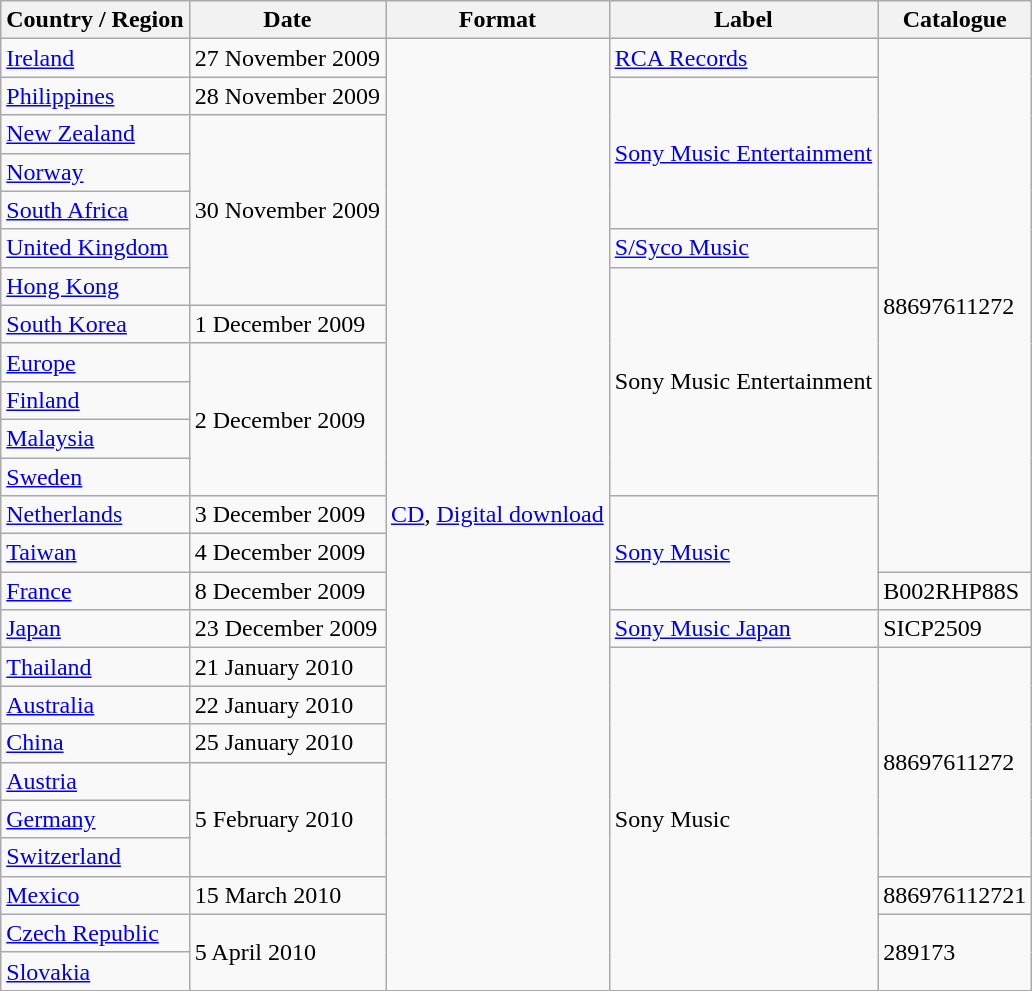<table class="wikitable">
<tr>
<th>Country / Region</th>
<th>Date</th>
<th>Format</th>
<th>Label</th>
<th>Catalogue</th>
</tr>
<tr>
<td><a href='#'>Ireland</a></td>
<td>27 November 2009</td>
<td rowspan=25><a href='#'>CD</a>, <a href='#'>Digital download</a></td>
<td><a href='#'>RCA Records</a></td>
<td rowspan=14>88697611272</td>
</tr>
<tr>
<td><a href='#'>Philippines</a></td>
<td>28 November 2009</td>
<td rowspan=4><a href='#'>Sony Music Entertainment</a></td>
</tr>
<tr>
<td><a href='#'>New Zealand</a></td>
<td rowspan=5>30 November 2009</td>
</tr>
<tr>
<td><a href='#'>Norway</a></td>
</tr>
<tr>
<td><a href='#'>South Africa</a></td>
</tr>
<tr>
<td><a href='#'>United Kingdom</a></td>
<td><a href='#'>S/Syco Music</a></td>
</tr>
<tr>
<td><a href='#'>Hong Kong</a></td>
<td rowspan=6>Sony Music Entertainment</td>
</tr>
<tr>
<td><a href='#'>South Korea</a></td>
<td>1 December 2009</td>
</tr>
<tr>
<td><a href='#'>Europe</a></td>
<td rowspan=4>2 December 2009</td>
</tr>
<tr>
<td><a href='#'>Finland</a></td>
</tr>
<tr>
<td><a href='#'>Malaysia</a></td>
</tr>
<tr>
<td><a href='#'>Sweden</a></td>
</tr>
<tr>
<td><a href='#'>Netherlands</a></td>
<td>3 December 2009</td>
<td rowspan=3><a href='#'>Sony Music</a></td>
</tr>
<tr>
<td><a href='#'>Taiwan</a></td>
<td>4 December 2009</td>
</tr>
<tr>
<td><a href='#'>France</a></td>
<td>8 December 2009</td>
<td>B002RHP88S</td>
</tr>
<tr>
<td><a href='#'>Japan</a></td>
<td>23 December 2009</td>
<td><a href='#'>Sony Music Japan</a></td>
<td>SICP2509</td>
</tr>
<tr>
<td><a href='#'>Thailand</a></td>
<td>21 January 2010</td>
<td rowspan=9>Sony Music</td>
<td rowspan=6>88697611272</td>
</tr>
<tr>
<td><a href='#'>Australia</a></td>
<td>22 January 2010</td>
</tr>
<tr>
<td><a href='#'>China</a></td>
<td>25 January 2010</td>
</tr>
<tr>
<td><a href='#'>Austria</a></td>
<td rowspan=3>5 February 2010</td>
</tr>
<tr>
<td><a href='#'>Germany</a></td>
</tr>
<tr>
<td><a href='#'>Switzerland</a></td>
</tr>
<tr>
<td><a href='#'>Mexico</a></td>
<td>15 March 2010</td>
<td>886976112721</td>
</tr>
<tr>
<td><a href='#'>Czech Republic</a></td>
<td rowspan=2>5 April 2010</td>
<td rowspan=2>289173</td>
</tr>
<tr>
<td><a href='#'>Slovakia</a></td>
</tr>
</table>
